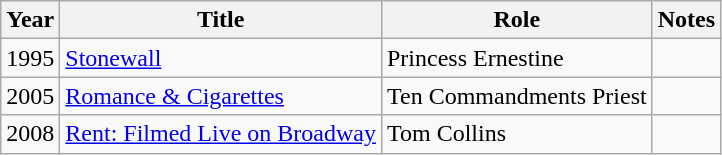<table class="wikitable">
<tr>
<th>Year</th>
<th>Title</th>
<th>Role</th>
<th>Notes</th>
</tr>
<tr>
<td>1995</td>
<td><a href='#'>Stonewall</a></td>
<td>Princess Ernestine</td>
<td></td>
</tr>
<tr>
<td>2005</td>
<td><a href='#'>Romance & Cigarettes</a></td>
<td>Ten Commandments Priest</td>
<td></td>
</tr>
<tr>
<td>2008</td>
<td><a href='#'>Rent: Filmed Live on Broadway</a></td>
<td>Tom Collins</td>
<td></td>
</tr>
</table>
